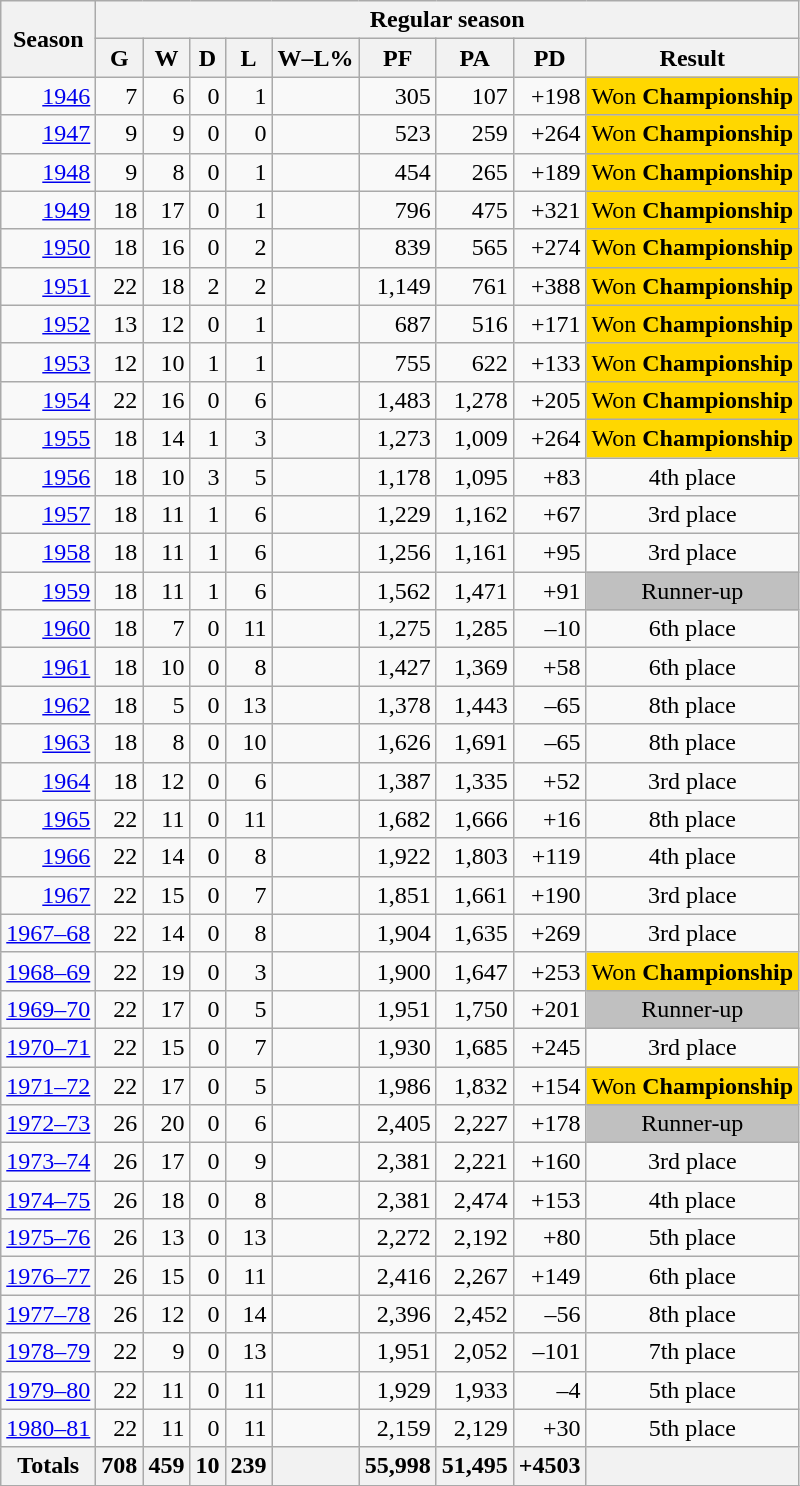<table class="wikitable"  style="text-align:right; font-size:100%;">
<tr>
<th rowspan=2>Season</th>
<th colspan=9>Regular season</th>
</tr>
<tr>
<th data-sort-type="number">G</th>
<th data-sort-type="number">W</th>
<th data-sort-type="number">D</th>
<th data-sort-type="number">L</th>
<th data-sort-type="number">W–L%</th>
<th data-sort-type="number">PF</th>
<th data-sort-type="number">PA</th>
<th data-sort-type="number">PD</th>
<th>Result</th>
</tr>
<tr>
<td><a href='#'>1946</a></td>
<td>7</td>
<td>6</td>
<td>0</td>
<td>1</td>
<td></td>
<td>305</td>
<td>107</td>
<td>+198</td>
<td align="center" style="background:gold;">Won <strong>Championship</strong></td>
</tr>
<tr>
<td><a href='#'>1947</a></td>
<td>9</td>
<td>9</td>
<td>0</td>
<td>0</td>
<td></td>
<td>523</td>
<td>259</td>
<td>+264</td>
<td align="center" style="background:gold;">Won <strong>Championship</strong></td>
</tr>
<tr>
<td><a href='#'>1948</a></td>
<td>9</td>
<td>8</td>
<td>0</td>
<td>1</td>
<td></td>
<td>454</td>
<td>265</td>
<td>+189</td>
<td align="center" style="background:gold;">Won <strong>Championship</strong></td>
</tr>
<tr>
<td><a href='#'>1949</a></td>
<td>18</td>
<td>17</td>
<td>0</td>
<td>1</td>
<td></td>
<td>796</td>
<td>475</td>
<td>+321</td>
<td align="center" style="background:gold;">Won <strong>Championship</strong></td>
</tr>
<tr>
<td><a href='#'>1950</a></td>
<td>18</td>
<td>16</td>
<td>0</td>
<td>2</td>
<td></td>
<td>839</td>
<td>565</td>
<td>+274</td>
<td align="center" style="background:gold;">Won <strong>Championship</strong></td>
</tr>
<tr>
<td><a href='#'>1951</a></td>
<td>22</td>
<td>18</td>
<td>2</td>
<td>2</td>
<td></td>
<td>1,149</td>
<td>761</td>
<td>+388</td>
<td align="center" style="background:gold;">Won <strong>Championship</strong></td>
</tr>
<tr>
<td><a href='#'>1952</a></td>
<td>13</td>
<td>12</td>
<td>0</td>
<td>1</td>
<td></td>
<td>687</td>
<td>516</td>
<td>+171</td>
<td align="center" style="background:gold;">Won <strong>Championship</strong></td>
</tr>
<tr>
<td><a href='#'>1953</a></td>
<td>12</td>
<td>10</td>
<td>1</td>
<td>1</td>
<td></td>
<td>755</td>
<td>622</td>
<td>+133</td>
<td align="center" style="background:gold;">Won <strong>Championship</strong></td>
</tr>
<tr>
<td><a href='#'>1954</a></td>
<td>22</td>
<td>16</td>
<td>0</td>
<td>6</td>
<td></td>
<td>1,483</td>
<td>1,278</td>
<td>+205</td>
<td align="center" style="background:gold;">Won <strong>Championship</strong></td>
</tr>
<tr>
<td><a href='#'>1955</a></td>
<td>18</td>
<td>14</td>
<td>1</td>
<td>3</td>
<td></td>
<td>1,273</td>
<td>1,009</td>
<td>+264</td>
<td align="center" style="background:gold;">Won <strong>Championship</strong></td>
</tr>
<tr>
<td><a href='#'>1956</a></td>
<td>18</td>
<td>10</td>
<td>3</td>
<td>5</td>
<td></td>
<td>1,178</td>
<td>1,095</td>
<td>+83</td>
<td align="center">4th place</td>
</tr>
<tr>
<td><a href='#'>1957</a></td>
<td>18</td>
<td>11</td>
<td>1</td>
<td>6</td>
<td></td>
<td>1,229</td>
<td>1,162</td>
<td>+67</td>
<td align="center">3rd place</td>
</tr>
<tr>
<td><a href='#'>1958</a></td>
<td>18</td>
<td>11</td>
<td>1</td>
<td>6</td>
<td></td>
<td>1,256</td>
<td>1,161</td>
<td>+95</td>
<td align="center">3rd place</td>
</tr>
<tr>
<td><a href='#'>1959</a></td>
<td>18</td>
<td>11</td>
<td>1</td>
<td>6</td>
<td></td>
<td>1,562</td>
<td>1,471</td>
<td>+91</td>
<td align="center" style="background:silver;">Runner-up</td>
</tr>
<tr>
<td><a href='#'>1960</a></td>
<td>18</td>
<td>7</td>
<td>0</td>
<td>11</td>
<td></td>
<td>1,275</td>
<td>1,285</td>
<td>–10</td>
<td align="center">6th place</td>
</tr>
<tr>
<td><a href='#'>1961</a></td>
<td>18</td>
<td>10</td>
<td>0</td>
<td>8</td>
<td></td>
<td>1,427</td>
<td>1,369</td>
<td>+58</td>
<td align="center">6th place</td>
</tr>
<tr>
<td><a href='#'>1962</a></td>
<td>18</td>
<td>5</td>
<td>0</td>
<td>13</td>
<td></td>
<td>1,378</td>
<td>1,443</td>
<td>–65</td>
<td align="center">8th place</td>
</tr>
<tr>
<td><a href='#'>1963</a></td>
<td>18</td>
<td>8</td>
<td>0</td>
<td>10</td>
<td></td>
<td>1,626</td>
<td>1,691</td>
<td>–65</td>
<td align="center">8th place</td>
</tr>
<tr>
<td><a href='#'>1964</a></td>
<td>18</td>
<td>12</td>
<td>0</td>
<td>6</td>
<td></td>
<td>1,387</td>
<td>1,335</td>
<td>+52</td>
<td align="center">3rd place</td>
</tr>
<tr>
<td><a href='#'>1965</a></td>
<td>22</td>
<td>11</td>
<td>0</td>
<td>11</td>
<td></td>
<td>1,682</td>
<td>1,666</td>
<td>+16</td>
<td align="center">8th place</td>
</tr>
<tr>
<td><a href='#'>1966</a></td>
<td>22</td>
<td>14</td>
<td>0</td>
<td>8</td>
<td></td>
<td>1,922</td>
<td>1,803</td>
<td>+119</td>
<td align="center">4th place</td>
</tr>
<tr>
<td><a href='#'>1967</a></td>
<td>22</td>
<td>15</td>
<td>0</td>
<td>7</td>
<td></td>
<td>1,851</td>
<td>1,661</td>
<td>+190</td>
<td align="center">3rd place</td>
</tr>
<tr>
<td><a href='#'>1967–68</a></td>
<td>22</td>
<td>14</td>
<td>0</td>
<td>8</td>
<td></td>
<td>1,904</td>
<td>1,635</td>
<td>+269</td>
<td align="center">3rd place</td>
</tr>
<tr>
<td><a href='#'>1968–69</a></td>
<td>22</td>
<td>19</td>
<td>0</td>
<td>3</td>
<td></td>
<td>1,900</td>
<td>1,647</td>
<td>+253</td>
<td align="center" style="background:gold;">Won <strong>Championship</strong></td>
</tr>
<tr>
<td><a href='#'>1969–70</a></td>
<td>22</td>
<td>17</td>
<td>0</td>
<td>5</td>
<td></td>
<td>1,951</td>
<td>1,750</td>
<td>+201</td>
<td align="center" style="background:silver;">Runner-up</td>
</tr>
<tr>
<td><a href='#'>1970–71</a></td>
<td>22</td>
<td>15</td>
<td>0</td>
<td>7</td>
<td></td>
<td>1,930</td>
<td>1,685</td>
<td>+245</td>
<td align="center">3rd place</td>
</tr>
<tr>
<td><a href='#'>1971–72</a></td>
<td>22</td>
<td>17</td>
<td>0</td>
<td>5</td>
<td></td>
<td>1,986</td>
<td>1,832</td>
<td>+154</td>
<td align="center" style="background:gold;">Won <strong>Championship</strong></td>
</tr>
<tr>
<td><a href='#'>1972–73</a></td>
<td>26</td>
<td>20</td>
<td>0</td>
<td>6</td>
<td></td>
<td>2,405</td>
<td>2,227</td>
<td>+178</td>
<td align="center" style="background:silver;">Runner-up</td>
</tr>
<tr>
<td><a href='#'>1973–74</a></td>
<td>26</td>
<td>17</td>
<td>0</td>
<td>9</td>
<td></td>
<td>2,381</td>
<td>2,221</td>
<td>+160</td>
<td align="center">3rd place</td>
</tr>
<tr>
<td><a href='#'>1974–75</a></td>
<td>26</td>
<td>18</td>
<td>0</td>
<td>8</td>
<td></td>
<td>2,381</td>
<td>2,474</td>
<td>+153</td>
<td align="center">4th place</td>
</tr>
<tr>
<td><a href='#'>1975–76</a></td>
<td>26</td>
<td>13</td>
<td>0</td>
<td>13</td>
<td></td>
<td>2,272</td>
<td>2,192</td>
<td>+80</td>
<td align="center">5th place</td>
</tr>
<tr>
<td><a href='#'>1976–77</a></td>
<td>26</td>
<td>15</td>
<td>0</td>
<td>11</td>
<td></td>
<td>2,416</td>
<td>2,267</td>
<td>+149</td>
<td align="center">6th place</td>
</tr>
<tr>
<td><a href='#'>1977–78</a></td>
<td>26</td>
<td>12</td>
<td>0</td>
<td>14</td>
<td></td>
<td>2,396</td>
<td>2,452</td>
<td>–56</td>
<td align="center">8th place</td>
</tr>
<tr>
<td><a href='#'>1978–79</a></td>
<td>22</td>
<td>9</td>
<td>0</td>
<td>13</td>
<td></td>
<td>1,951</td>
<td>2,052</td>
<td>–101</td>
<td align="center">7th place</td>
</tr>
<tr>
<td><a href='#'>1979–80</a></td>
<td>22</td>
<td>11</td>
<td>0</td>
<td>11</td>
<td></td>
<td>1,929</td>
<td>1,933</td>
<td>–4</td>
<td align="center">5th place</td>
</tr>
<tr>
<td><a href='#'>1980–81</a></td>
<td>22</td>
<td>11</td>
<td>0</td>
<td>11</td>
<td></td>
<td>2,159</td>
<td>2,129</td>
<td>+30</td>
<td align="center">5th place</td>
</tr>
<tr>
<th>Totals</th>
<th>708</th>
<th>459</th>
<th>10</th>
<th>239</th>
<th></th>
<th>55,998</th>
<th>51,495</th>
<th>+4503</th>
<th></th>
</tr>
<tr>
</tr>
</table>
